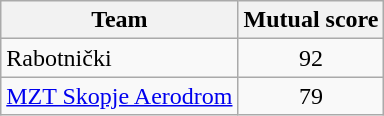<table class="wikitable">
<tr>
<th>Team</th>
<th>Mutual score</th>
</tr>
<tr>
<td> Rabotnički</td>
<td align="center">92</td>
</tr>
<tr>
<td> <a href='#'>MZT Skopje Aerodrom</a></td>
<td align="center">79</td>
</tr>
</table>
